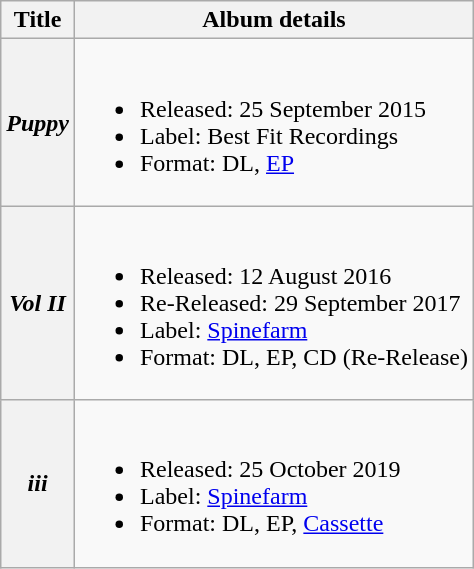<table class="wikitable">
<tr>
<th>Title</th>
<th>Album details</th>
</tr>
<tr>
<th><em>Puppy</em></th>
<td><br><ul><li>Released: 25 September 2015</li><li>Label: Best Fit Recordings</li><li>Format: DL, <a href='#'>EP</a></li></ul></td>
</tr>
<tr>
<th><em>Vol II</em></th>
<td><br><ul><li>Released:  12 August 2016</li><li>Re-Released: 29 September 2017</li><li>Label:  <a href='#'>Spinefarm</a></li><li>Format:  DL, EP, CD (Re-Release)</li></ul></td>
</tr>
<tr>
<th><em>iii</em></th>
<td><br><ul><li>Released:  25 October 2019</li><li>Label:  <a href='#'>Spinefarm</a></li><li>Format:  DL, EP, <a href='#'>Cassette</a></li></ul></td>
</tr>
</table>
